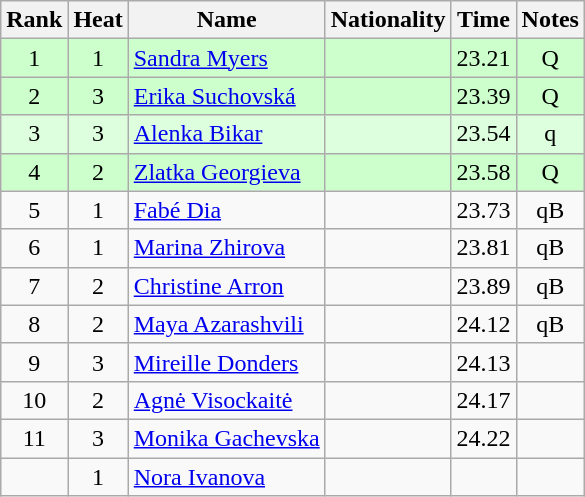<table class="wikitable sortable" style="text-align:center">
<tr>
<th>Rank</th>
<th>Heat</th>
<th>Name</th>
<th>Nationality</th>
<th>Time</th>
<th>Notes</th>
</tr>
<tr bgcolor=ccffcc>
<td>1</td>
<td>1</td>
<td align="left"><a href='#'>Sandra Myers</a></td>
<td align=left></td>
<td>23.21</td>
<td>Q</td>
</tr>
<tr bgcolor=ccffcc>
<td>2</td>
<td>3</td>
<td align="left"><a href='#'>Erika Suchovská</a></td>
<td align=left></td>
<td>23.39</td>
<td>Q</td>
</tr>
<tr bgcolor=ddffdd>
<td>3</td>
<td>3</td>
<td align="left"><a href='#'>Alenka Bikar</a></td>
<td align=left></td>
<td>23.54</td>
<td>q</td>
</tr>
<tr bgcolor=ccffcc>
<td>4</td>
<td>2</td>
<td align="left"><a href='#'>Zlatka Georgieva</a></td>
<td align=left></td>
<td>23.58</td>
<td>Q</td>
</tr>
<tr>
<td>5</td>
<td>1</td>
<td align="left"><a href='#'>Fabé Dia</a></td>
<td align=left></td>
<td>23.73</td>
<td>qB</td>
</tr>
<tr>
<td>6</td>
<td>1</td>
<td align="left"><a href='#'>Marina Zhirova</a></td>
<td align=left></td>
<td>23.81</td>
<td>qB</td>
</tr>
<tr>
<td>7</td>
<td>2</td>
<td align="left"><a href='#'>Christine Arron</a></td>
<td align=left></td>
<td>23.89</td>
<td>qB</td>
</tr>
<tr>
<td>8</td>
<td>2</td>
<td align="left"><a href='#'>Maya Azarashvili</a></td>
<td align=left></td>
<td>24.12</td>
<td>qB</td>
</tr>
<tr>
<td>9</td>
<td>3</td>
<td align="left"><a href='#'>Mireille Donders</a></td>
<td align=left></td>
<td>24.13</td>
<td></td>
</tr>
<tr>
<td>10</td>
<td>2</td>
<td align="left"><a href='#'>Agnė Visockaitė</a></td>
<td align=left></td>
<td>24.17</td>
<td></td>
</tr>
<tr>
<td>11</td>
<td>3</td>
<td align="left"><a href='#'>Monika Gachevska</a></td>
<td align=left></td>
<td>24.22</td>
<td></td>
</tr>
<tr>
<td></td>
<td>1</td>
<td align="left"><a href='#'>Nora Ivanova</a></td>
<td align=left></td>
<td></td>
<td></td>
</tr>
</table>
